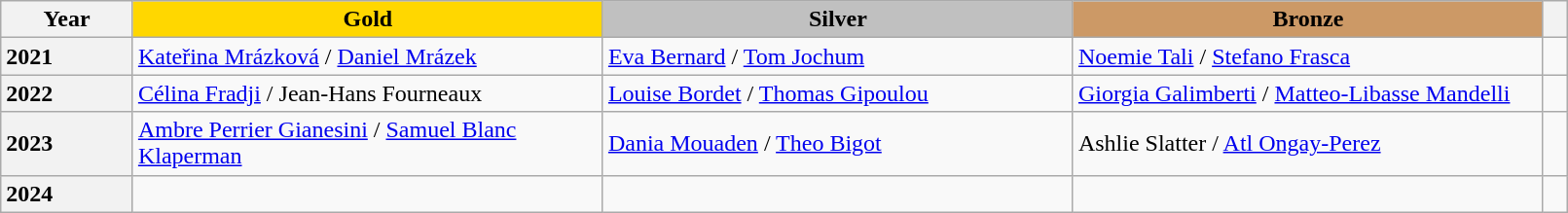<table class="wikitable unsortable" style="text-align:left; width:85%">
<tr>
<th scope="col" style="text-align:center">Year</th>
<td scope="col" style="text-align:center; width:30%; background:gold"><strong>Gold</strong></td>
<td scope="col" style="text-align:center; width:30%; background:silver"><strong>Silver</strong></td>
<td scope="col" style="text-align:center; width:30%; background:#c96"><strong>Bronze</strong></td>
<th scope="col" style="text-align:center"></th>
</tr>
<tr>
<th scope="row" style="text-align:left">2021</th>
<td> <a href='#'>Kateřina Mrázková</a> / <a href='#'>Daniel Mrázek</a></td>
<td> <a href='#'>Eva Bernard</a> / <a href='#'>Tom Jochum</a></td>
<td> <a href='#'>Noemie Tali</a> / <a href='#'>Stefano Frasca</a></td>
<td></td>
</tr>
<tr>
<th scope="row" style="text-align:left">2022</th>
<td> <a href='#'>Célina Fradji</a> / Jean-Hans Fourneaux</td>
<td> <a href='#'>Louise Bordet</a> / <a href='#'>Thomas Gipoulou</a></td>
<td> <a href='#'>Giorgia Galimberti</a> / <a href='#'>Matteo-Libasse Mandelli</a></td>
<td></td>
</tr>
<tr>
<th scope="row" style="text-align:left">2023</th>
<td> <a href='#'>Ambre Perrier Gianesini</a> / <a href='#'>Samuel Blanc Klaperman</a></td>
<td> <a href='#'>Dania Mouaden</a> / <a href='#'>Theo Bigot</a></td>
<td> Ashlie Slatter / <a href='#'>Atl Ongay-Perez</a></td>
<td></td>
</tr>
<tr>
<th scope="row" style="text-align:left">2024</th>
<td></td>
<td></td>
<td></td>
<td></td>
</tr>
</table>
